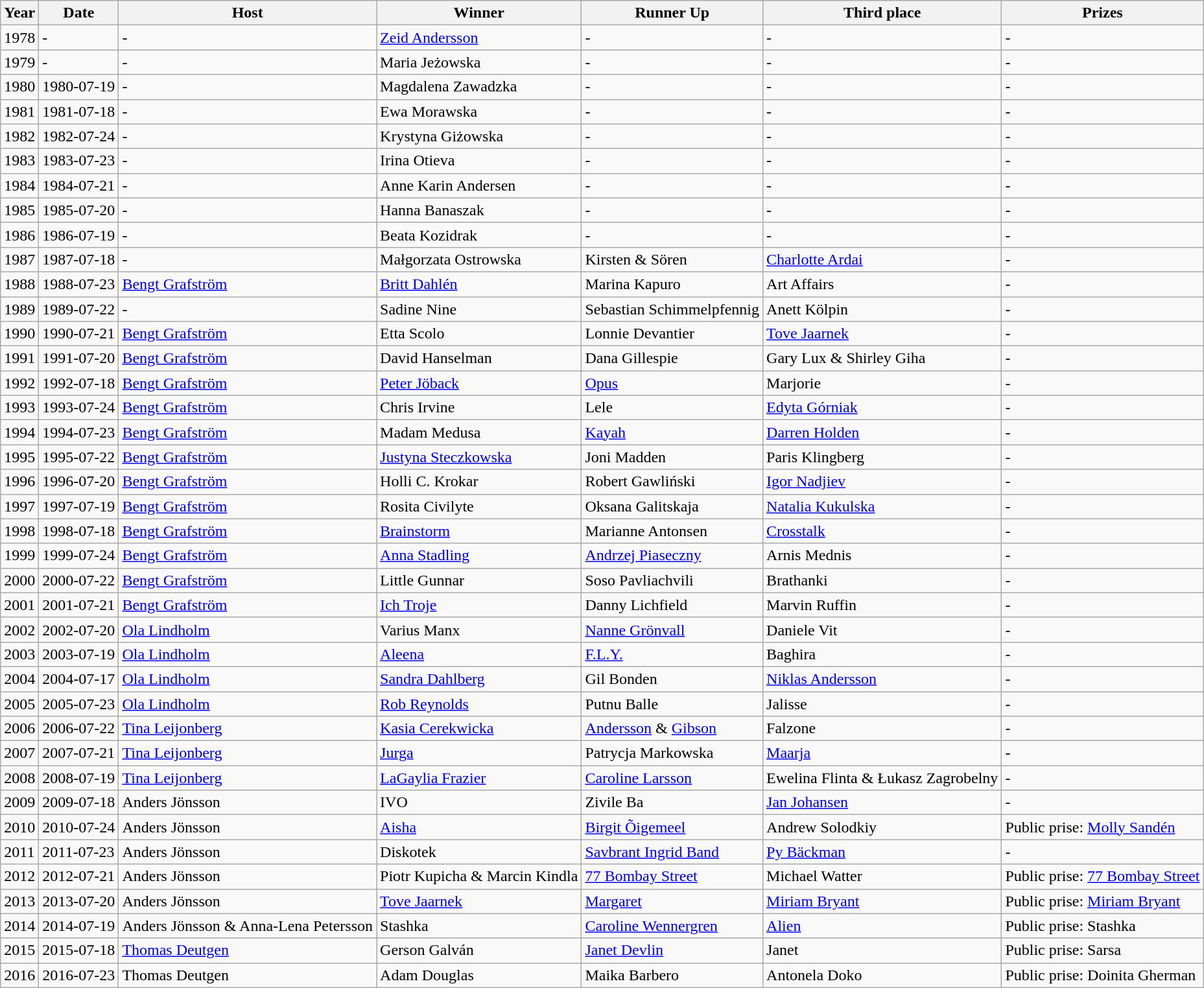<table class="wikitable">
<tr>
<th>Year</th>
<th>Date</th>
<th>Host</th>
<th>Winner</th>
<th>Runner Up</th>
<th>Third place</th>
<th>Prizes</th>
</tr>
<tr>
<td>1978</td>
<td>-</td>
<td>-</td>
<td> <a href='#'>Zeid Andersson</a></td>
<td>-</td>
<td>-</td>
<td>-</td>
</tr>
<tr>
<td>1979</td>
<td>-</td>
<td>-</td>
<td> Maria Jeżowska</td>
<td>-</td>
<td>-</td>
<td>-</td>
</tr>
<tr>
<td>1980</td>
<td>1980-07-19</td>
<td>-</td>
<td> Magdalena Zawadzka</td>
<td>-</td>
<td>-</td>
<td>-</td>
</tr>
<tr>
<td>1981</td>
<td>1981-07-18</td>
<td>-</td>
<td> Ewa Morawska</td>
<td>-</td>
<td>-</td>
<td>-</td>
</tr>
<tr>
<td>1982</td>
<td>1982-07-24</td>
<td>-</td>
<td> Krystyna Giżowska</td>
<td>-</td>
<td>-</td>
<td>-</td>
</tr>
<tr>
<td>1983</td>
<td>1983-07-23</td>
<td>-</td>
<td> Irina Otieva</td>
<td>-</td>
<td>-</td>
<td>-</td>
</tr>
<tr>
<td>1984</td>
<td>1984-07-21</td>
<td>-</td>
<td> Anne Karin Andersen</td>
<td>-</td>
<td>-</td>
<td>-</td>
</tr>
<tr>
<td>1985</td>
<td>1985-07-20</td>
<td>-</td>
<td> Hanna Banaszak</td>
<td>-</td>
<td>-</td>
<td>-</td>
</tr>
<tr>
<td>1986</td>
<td>1986-07-19</td>
<td>-</td>
<td> Beata Kozidrak</td>
<td>-</td>
<td>-</td>
<td>-</td>
</tr>
<tr>
<td>1987</td>
<td>1987-07-18</td>
<td>-</td>
<td> Małgorzata Ostrowska</td>
<td> Kirsten & Sören</td>
<td> <a href='#'>Charlotte Ardai</a></td>
<td>-</td>
</tr>
<tr>
<td>1988</td>
<td>1988-07-23</td>
<td><a href='#'>Bengt Grafström</a></td>
<td> <a href='#'>Britt Dahlén</a></td>
<td> Marina Kapuro</td>
<td> Art Affairs</td>
<td>-</td>
</tr>
<tr>
<td>1989</td>
<td>1989-07-22</td>
<td>-</td>
<td> Sadine Nine</td>
<td> Sebastian Schimmelpfennig</td>
<td> Anett Kölpin</td>
<td>-</td>
</tr>
<tr>
<td>1990</td>
<td>1990-07-21</td>
<td><a href='#'>Bengt Grafström</a></td>
<td> Etta Scolo</td>
<td> Lonnie Devantier</td>
<td> <a href='#'>Tove Jaarnek</a></td>
<td>-</td>
</tr>
<tr>
<td>1991</td>
<td>1991-07-20</td>
<td><a href='#'>Bengt Grafström</a></td>
<td> David Hanselman</td>
<td> Dana Gillespie</td>
<td> Gary Lux & Shirley Giha</td>
<td>-</td>
</tr>
<tr>
<td>1992</td>
<td>1992-07-18</td>
<td><a href='#'>Bengt Grafström</a></td>
<td> <a href='#'>Peter Jöback</a></td>
<td> <a href='#'>Opus</a></td>
<td> Marjorie</td>
<td>-</td>
</tr>
<tr>
<td>1993</td>
<td>1993-07-24</td>
<td><a href='#'>Bengt Grafström</a></td>
<td> Chris Irvine</td>
<td> Lele</td>
<td> <a href='#'>Edyta Górniak</a></td>
<td>-</td>
</tr>
<tr>
<td>1994</td>
<td>1994-07-23</td>
<td><a href='#'>Bengt Grafström</a></td>
<td> Madam Medusa</td>
<td> <a href='#'>Kayah</a></td>
<td> <a href='#'>Darren Holden</a></td>
<td>-</td>
</tr>
<tr>
<td>1995</td>
<td>1995-07-22</td>
<td><a href='#'>Bengt Grafström</a></td>
<td> <a href='#'>Justyna Steczkowska</a></td>
<td> Joni Madden</td>
<td> Paris Klingberg</td>
<td>-</td>
</tr>
<tr>
<td>1996</td>
<td>1996-07-20</td>
<td><a href='#'>Bengt Grafström</a></td>
<td> Holli C. Krokar</td>
<td> Robert Gawliński</td>
<td> <a href='#'>Igor Nadjiev</a></td>
<td>-</td>
</tr>
<tr>
<td>1997</td>
<td>1997-07-19</td>
<td><a href='#'>Bengt Grafström</a></td>
<td> Rosita Civilyte</td>
<td> Oksana Galitskaja</td>
<td> <a href='#'>Natalia Kukulska</a></td>
<td>-</td>
</tr>
<tr>
<td>1998</td>
<td>1998-07-18</td>
<td><a href='#'>Bengt Grafström</a></td>
<td> <a href='#'>Brainstorm</a></td>
<td> Marianne Antonsen</td>
<td> <a href='#'>Crosstalk</a></td>
<td>-</td>
</tr>
<tr>
<td>1999</td>
<td>1999-07-24</td>
<td><a href='#'>Bengt Grafström</a></td>
<td> <a href='#'>Anna Stadling</a></td>
<td> <a href='#'>Andrzej Piaseczny</a></td>
<td> Arnis Mednis</td>
<td>-</td>
</tr>
<tr>
<td>2000</td>
<td>2000-07-22</td>
<td><a href='#'>Bengt Grafström</a></td>
<td> Little Gunnar</td>
<td> Soso Pavliachvili</td>
<td> Brathanki</td>
<td>-</td>
</tr>
<tr>
<td>2001</td>
<td>2001-07-21</td>
<td><a href='#'>Bengt Grafström</a></td>
<td> <a href='#'>Ich Troje</a></td>
<td> Danny Lichfield</td>
<td> Marvin Ruffin</td>
<td>-</td>
</tr>
<tr>
<td>2002</td>
<td>2002-07-20</td>
<td><a href='#'>Ola Lindholm</a></td>
<td> Varius Manx</td>
<td> <a href='#'>Nanne Grönvall</a></td>
<td> Daniele Vit</td>
<td>-</td>
</tr>
<tr>
<td>2003</td>
<td>2003-07-19</td>
<td><a href='#'>Ola Lindholm</a></td>
<td> <a href='#'>Aleena</a></td>
<td> <a href='#'>F.L.Y.</a></td>
<td> Baghira</td>
<td>-</td>
</tr>
<tr>
<td>2004</td>
<td>2004-07-17</td>
<td><a href='#'>Ola Lindholm</a></td>
<td> <a href='#'>Sandra Dahlberg</a></td>
<td> Gil Bonden</td>
<td> <a href='#'>Niklas Andersson</a></td>
<td>-</td>
</tr>
<tr>
<td>2005</td>
<td>2005-07-23</td>
<td><a href='#'>Ola Lindholm</a></td>
<td> <a href='#'>Rob Reynolds</a></td>
<td> Putnu Balle</td>
<td> Jalisse</td>
<td>-</td>
</tr>
<tr>
<td>2006</td>
<td>2006-07-22</td>
<td><a href='#'>Tina Leijonberg</a></td>
<td> <a href='#'>Kasia Cerekwicka</a></td>
<td> <a href='#'>Andersson</a> & <a href='#'>Gibson</a></td>
<td> Falzone</td>
<td>-</td>
</tr>
<tr>
<td>2007</td>
<td>2007-07-21</td>
<td><a href='#'>Tina Leijonberg</a></td>
<td> <a href='#'>Jurga</a></td>
<td> Patrycja Markowska</td>
<td> <a href='#'>Maarja</a></td>
<td>-</td>
</tr>
<tr>
<td>2008</td>
<td>2008-07-19</td>
<td><a href='#'>Tina Leijonberg</a></td>
<td> <a href='#'>LaGaylia Frazier</a></td>
<td> <a href='#'>Caroline Larsson</a></td>
<td> Ewelina Flinta & Łukasz Zagrobelny</td>
<td>-</td>
</tr>
<tr>
<td>2009</td>
<td>2009-07-18</td>
<td>Anders Jönsson</td>
<td> IVO</td>
<td> Zivile Ba</td>
<td> <a href='#'>Jan Johansen</a></td>
<td>-</td>
</tr>
<tr>
<td>2010</td>
<td>2010-07-24</td>
<td>Anders Jönsson</td>
<td> <a href='#'>Aisha</a></td>
<td> <a href='#'>Birgit Õigemeel</a></td>
<td> Andrew Solodkiy</td>
<td>Public prise:  <a href='#'>Molly Sandén</a></td>
</tr>
<tr>
<td>2011</td>
<td>2011-07-23</td>
<td>Anders Jönsson</td>
<td> Diskotek</td>
<td> <a href='#'>Savbrant Ingrid Band</a></td>
<td> <a href='#'>Py Bäckman</a></td>
<td>-</td>
</tr>
<tr>
<td>2012</td>
<td>2012-07-21</td>
<td>Anders Jönsson</td>
<td> Piotr Kupicha & Marcin Kindla</td>
<td> <a href='#'>77 Bombay Street</a></td>
<td> Michael Watter</td>
<td>Public prise:  <a href='#'>77 Bombay Street</a></td>
</tr>
<tr>
<td>2013</td>
<td>2013-07-20</td>
<td>Anders Jönsson</td>
<td> <a href='#'>Tove Jaarnek</a></td>
<td> <a href='#'>Margaret</a></td>
<td> <a href='#'>Miriam Bryant</a></td>
<td>Public prise:  <a href='#'>Miriam Bryant</a></td>
</tr>
<tr>
<td>2014</td>
<td>2014-07-19</td>
<td>Anders Jönsson & Anna-Lena Petersson</td>
<td> Stashka</td>
<td> <a href='#'>Caroline Wennergren</a></td>
<td> <a href='#'>Alien</a></td>
<td>Public prise:  Stashka</td>
</tr>
<tr>
<td>2015</td>
<td>2015-07-18</td>
<td><a href='#'>Thomas Deutgen</a></td>
<td> Gerson Galván</td>
<td> <a href='#'>Janet Devlin</a></td>
<td> Janet</td>
<td>Public prise:  Sarsa</td>
</tr>
<tr>
<td>2016</td>
<td>2016-07-23</td>
<td>Thomas Deutgen</td>
<td> Adam Douglas</td>
<td> Maika Barbero</td>
<td> Antonela Doko</td>
<td>Public prise:  Doinita Gherman</td>
</tr>
</table>
